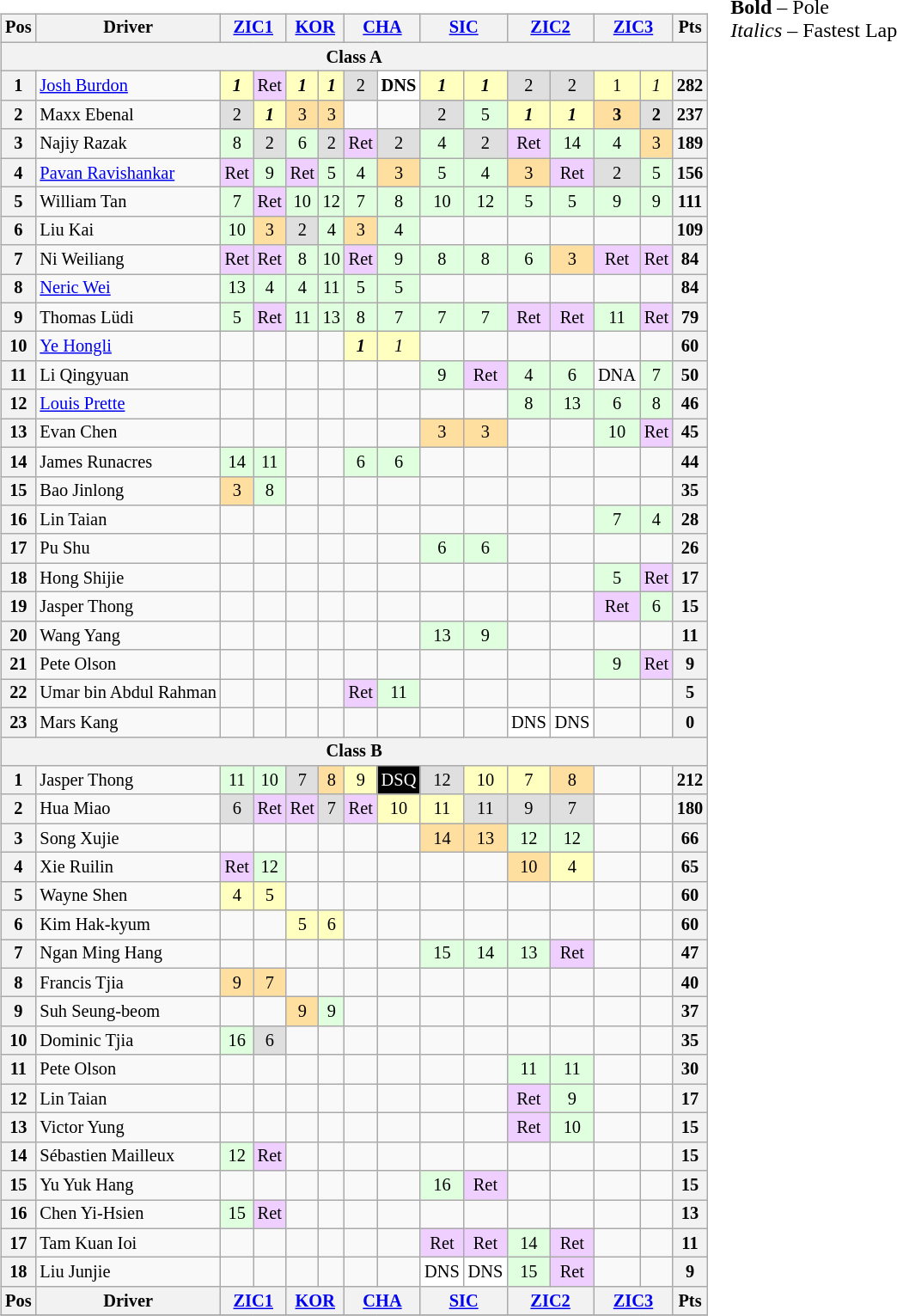<table>
<tr>
<td valign="top"><br><table align="left"| class="wikitable" style="font-size: 85%; text-align: center">
<tr valign="top">
<th valign="middle">Pos</th>
<th valign="middle">Driver</th>
<th colspan=2><a href='#'>ZIC1</a><br></th>
<th colspan=2><a href='#'>KOR</a><br></th>
<th colspan=2><a href='#'>CHA</a><br></th>
<th colspan=2><a href='#'>SIC</a><br></th>
<th colspan=2><a href='#'>ZIC2</a><br></th>
<th colspan=2><a href='#'>ZIC3</a><br></th>
<th valign="middle">Pts</th>
</tr>
<tr>
<th colspan=15>Class A</th>
</tr>
<tr>
<th>1</th>
<td align="left"> <a href='#'>Josh Burdon</a></td>
<td style="background:#ffffbf;"><strong><em>1</em></strong></td>
<td style="background:#efcfff;">Ret</td>
<td style="background:#ffffbf;"><strong><em>1</em></strong></td>
<td style="background:#ffffbf;"><strong><em>1</em></strong></td>
<td style="background:#dfdfdf;">2</td>
<td style="background:#ffffff;"><strong>DNS</strong></td>
<td style="background:#ffffbf;"><strong><em>1</em></strong></td>
<td style="background:#ffffbf;"><strong><em>1</em></strong></td>
<td style="background:#dfdfdf;">2</td>
<td style="background:#dfdfdf;">2</td>
<td style="background:#ffffbf;">1</td>
<td style="background:#ffffbf;"><em>1</em></td>
<th>282</th>
</tr>
<tr>
<th>2</th>
<td align="left"> Maxx Ebenal</td>
<td style="background:#dfdfdf;">2</td>
<td style="background:#ffffbf;"><strong><em>1</em></strong></td>
<td style="background:#ffdf9f;">3</td>
<td style="background:#ffdf9f;">3</td>
<td></td>
<td></td>
<td style="background:#dfdfdf;">2</td>
<td style="background:#dfffdf;">5</td>
<td style="background:#ffffbf;"><strong><em>1</em></strong></td>
<td style="background:#ffffbf;"><strong><em>1</em></strong></td>
<td style="background:#ffdf9f;"><strong>3</strong></td>
<td style="background:#dfdfdf;"><strong>2</strong></td>
<th>237</th>
</tr>
<tr>
<th>3</th>
<td align="left"> Najiy Razak</td>
<td style="background:#dfffdf;">8</td>
<td style="background:#dfdfdf;">2</td>
<td style="background:#dfffdf;">6</td>
<td style="background:#dfdfdf;">2</td>
<td style="background:#efcfff;">Ret</td>
<td style="background:#dfdfdf;">2</td>
<td style="background:#dfffdf;">4</td>
<td style="background:#dfdfdf;">2</td>
<td style="background:#efcfff;">Ret</td>
<td style="background:#dfffdf;">14</td>
<td style="background:#dfffdf;">4</td>
<td style="background:#ffdf9f;">3</td>
<th>189</th>
</tr>
<tr>
<th>4</th>
<td align="left"> <a href='#'>Pavan Ravishankar</a></td>
<td style="background:#efcfff;">Ret</td>
<td style="background:#dfffdf;">9</td>
<td style="background:#efcfff;">Ret</td>
<td style="background:#dfffdf;">5</td>
<td style="background:#dfffdf;">4</td>
<td style="background:#ffdf9f;">3</td>
<td style="background:#dfffdf;">5</td>
<td style="background:#dfffdf;">4</td>
<td style="background:#ffdf9f;">3</td>
<td style="background:#efcfff;">Ret</td>
<td style="background:#dfdfdf;">2</td>
<td style="background:#dfffdf;">5</td>
<th>156</th>
</tr>
<tr>
<th>5</th>
<td align="left"> William Tan</td>
<td style="background:#dfffdf;">7</td>
<td style="background:#efcfff;">Ret</td>
<td style="background:#dfffdf;">10</td>
<td style="background:#dfffdf;">12</td>
<td style="background:#dfffdf;">7</td>
<td style="background:#dfffdf;">8</td>
<td style="background:#dfffdf;">10</td>
<td style="background:#dfffdf;">12</td>
<td style="background:#dfffdf;">5</td>
<td style="background:#dfffdf;">5</td>
<td style="background:#dfffdf;">9</td>
<td style="background:#dfffdf;">9</td>
<th>111</th>
</tr>
<tr>
<th>6</th>
<td align="left"> Liu Kai</td>
<td style="background:#dfffdf;">10</td>
<td style="background:#ffdf9f;">3</td>
<td style="background:#dfdfdf;">2</td>
<td style="background:#dfffdf;">4</td>
<td style="background:#ffdf9f;">3</td>
<td style="background:#dfffdf;">4</td>
<td></td>
<td></td>
<td></td>
<td></td>
<td></td>
<td></td>
<th>109</th>
</tr>
<tr>
<th>7</th>
<td align="left"> Ni Weiliang</td>
<td style="background:#efcfff;">Ret</td>
<td style="background:#efcfff;">Ret</td>
<td style="background:#dfffdf;">8</td>
<td style="background:#dfffdf;">10</td>
<td style="background:#efcfff;">Ret</td>
<td style="background:#dfffdf;">9</td>
<td style="background:#dfffdf;">8</td>
<td style="background:#dfffdf;">8</td>
<td style="background:#dfffdf;">6</td>
<td style="background:#ffdf9f;">3</td>
<td style="background:#efcfff;">Ret</td>
<td style="background:#efcfff;">Ret</td>
<th>84</th>
</tr>
<tr>
<th>8</th>
<td align="left"> <a href='#'>Neric Wei</a></td>
<td style="background:#dfffdf;">13</td>
<td style="background:#dfffdf;">4</td>
<td style="background:#dfffdf;">4</td>
<td style="background:#dfffdf;">11</td>
<td style="background:#dfffdf;">5</td>
<td style="background:#dfffdf;">5</td>
<td></td>
<td></td>
<td></td>
<td></td>
<td></td>
<td></td>
<th>84</th>
</tr>
<tr>
<th>9</th>
<td align="left"> Thomas Lüdi</td>
<td style="background:#dfffdf;">5</td>
<td style="background:#efcfff;">Ret</td>
<td style="background:#dfffdf;">11</td>
<td style="background:#dfffdf;">13</td>
<td style="background:#dfffdf;">8</td>
<td style="background:#dfffdf;">7</td>
<td style="background:#dfffdf;">7</td>
<td style="background:#dfffdf;">7</td>
<td style="background:#efcfff;">Ret</td>
<td style="background:#efcfff;">Ret</td>
<td style="background:#dfffdf;">11</td>
<td style="background:#efcfff;">Ret</td>
<th>79</th>
</tr>
<tr>
<th>10</th>
<td align="left"> <a href='#'>Ye Hongli</a></td>
<td></td>
<td></td>
<td></td>
<td></td>
<td style="background:#ffffbf;"><strong><em>1</em></strong></td>
<td style="background:#ffffbf;"><em>1</em></td>
<td></td>
<td></td>
<td></td>
<td></td>
<td></td>
<td></td>
<th>60</th>
</tr>
<tr>
<th>11</th>
<td align="left"> Li Qingyuan</td>
<td></td>
<td></td>
<td></td>
<td></td>
<td></td>
<td></td>
<td style="background:#dfffdf;">9</td>
<td style="background:#efcfff;">Ret</td>
<td style="background:#dfffdf;">4</td>
<td style="background:#dfffdf;">6</td>
<td style="background:#;">DNA</td>
<td style="background:#dfffdf;">7</td>
<th>50</th>
</tr>
<tr>
<th>12</th>
<td align="left"> <a href='#'>Louis Prette</a></td>
<td></td>
<td></td>
<td></td>
<td></td>
<td></td>
<td></td>
<td></td>
<td></td>
<td style="background:#dfffdf;">8</td>
<td style="background:#dfffdf;">13</td>
<td style="background:#dfffdf;">6</td>
<td style="background:#dfffdf;">8</td>
<th>46</th>
</tr>
<tr>
<th>13</th>
<td align="left"> Evan Chen</td>
<td></td>
<td></td>
<td></td>
<td></td>
<td></td>
<td></td>
<td style="background:#ffdf9f;">3</td>
<td style="background:#ffdf9f;">3</td>
<td></td>
<td></td>
<td style="background:#dfffdf;">10</td>
<td style="background:#efcfff;">Ret</td>
<th>45</th>
</tr>
<tr>
<th>14</th>
<td align="left"> James Runacres</td>
<td style="background:#dfffdf;">14</td>
<td style="background:#dfffdf;">11</td>
<td></td>
<td></td>
<td style="background:#dfffdf;">6</td>
<td style="background:#dfffdf;">6</td>
<td></td>
<td></td>
<td></td>
<td></td>
<td></td>
<td></td>
<th>44</th>
</tr>
<tr>
<th>15</th>
<td align="left"> Bao Jinlong</td>
<td style="background:#ffdf9f;">3</td>
<td style="background:#dfffdf;">8</td>
<td></td>
<td></td>
<td></td>
<td></td>
<td></td>
<td></td>
<td></td>
<td></td>
<td></td>
<td></td>
<th>35</th>
</tr>
<tr>
<th>16</th>
<td align="left"> Lin Taian</td>
<td></td>
<td></td>
<td></td>
<td></td>
<td></td>
<td></td>
<td></td>
<td></td>
<td></td>
<td></td>
<td style="background:#dfffdf;">7</td>
<td style="background:#dfffdf;">4</td>
<th>28</th>
</tr>
<tr>
<th>17</th>
<td align="left"> Pu Shu</td>
<td></td>
<td></td>
<td></td>
<td></td>
<td></td>
<td></td>
<td style="background:#dfffdf;">6</td>
<td style="background:#dfffdf;">6</td>
<td></td>
<td></td>
<td></td>
<td></td>
<th>26</th>
</tr>
<tr>
<th>18</th>
<td align="left"> Hong Shijie</td>
<td></td>
<td></td>
<td></td>
<td></td>
<td></td>
<td></td>
<td></td>
<td></td>
<td></td>
<td></td>
<td style="background:#dfffdf;">5</td>
<td style="background:#efcfff;">Ret</td>
<th>17</th>
</tr>
<tr>
<th>19</th>
<td align="left"> Jasper Thong</td>
<td></td>
<td></td>
<td></td>
<td></td>
<td></td>
<td></td>
<td></td>
<td></td>
<td></td>
<td></td>
<td style="background:#efcfff;">Ret</td>
<td style="background:#dfffdf;">6</td>
<th>15</th>
</tr>
<tr>
<th>20</th>
<td align="left"> Wang Yang</td>
<td></td>
<td></td>
<td></td>
<td></td>
<td></td>
<td></td>
<td style="background:#dfffdf;">13</td>
<td style="background:#dfffdf;">9</td>
<td></td>
<td></td>
<td></td>
<td></td>
<th>11</th>
</tr>
<tr>
<th>21</th>
<td align="left"> Pete Olson</td>
<td></td>
<td></td>
<td></td>
<td></td>
<td></td>
<td></td>
<td></td>
<td></td>
<td></td>
<td></td>
<td style="background:#dfffdf;">9</td>
<td style="background:#efcfff;">Ret</td>
<th>9</th>
</tr>
<tr>
<th>22</th>
<td align="left"> Umar bin Abdul Rahman</td>
<td></td>
<td></td>
<td></td>
<td></td>
<td style="background:#efcfff;">Ret</td>
<td style="background:#dfffdf;">11</td>
<td></td>
<td></td>
<td></td>
<td></td>
<td></td>
<td></td>
<th>5</th>
</tr>
<tr>
<th>23</th>
<td align="left"> Mars Kang</td>
<td></td>
<td></td>
<td></td>
<td></td>
<td></td>
<td></td>
<td></td>
<td></td>
<td style="background:#ffffff;">DNS</td>
<td style="background:#ffffff;">DNS</td>
<td></td>
<td></td>
<th>0</th>
</tr>
<tr>
<th colspan=15>Class B</th>
</tr>
<tr>
<th>1</th>
<td align="left"> Jasper Thong</td>
<td style="background:#dfffdf;">11</td>
<td style="background:#dfffdf;">10</td>
<td style="background:#dfdfdf;">7</td>
<td style="background:#ffdf9f;">8</td>
<td style="background:#ffffbf;">9</td>
<td style="background-color:#000000;color:white">DSQ</td>
<td style="background:#dfdfdf;">12</td>
<td style="background:#ffffbf;">10</td>
<td style="background:#ffffbf;">7</td>
<td style="background:#ffdf9f;">8</td>
<td></td>
<td></td>
<th>212</th>
</tr>
<tr>
<th>2</th>
<td align="left"> Hua Miao</td>
<td style="background:#dfdfdf;">6</td>
<td style="background:#efcfff;">Ret</td>
<td style="background:#efcfff;">Ret</td>
<td style="background:#dfdfdf;">7</td>
<td style="background:#efcfff;">Ret</td>
<td style="background:#ffffbf;">10</td>
<td style="background:#ffffbf;">11</td>
<td style="background:#dfdfdf;">11</td>
<td style="background:#dfdfdf;">9</td>
<td style="background:#dfdfdf;">7</td>
<td></td>
<td></td>
<th>180</th>
</tr>
<tr>
<th>3</th>
<td align="left"> Song Xujie</td>
<td></td>
<td></td>
<td></td>
<td></td>
<td></td>
<td></td>
<td style="background:#ffdf9f;">14</td>
<td style="background:#ffdf9f;">13</td>
<td style="background:#dfffdf;">12</td>
<td style="background:#dfffdf;">12</td>
<td></td>
<td></td>
<th>66</th>
</tr>
<tr>
<th>4</th>
<td align="left"> Xie Ruilin</td>
<td style="background:#efcfff;">Ret</td>
<td style="background:#dfffdf;">12</td>
<td></td>
<td></td>
<td></td>
<td></td>
<td></td>
<td></td>
<td style="background:#ffdf9f;">10</td>
<td style="background:#ffffbf;">4</td>
<td></td>
<td></td>
<th>65</th>
</tr>
<tr>
<th>5</th>
<td align="left"> Wayne Shen</td>
<td style="background:#ffffbf;">4</td>
<td style="background:#ffffbf;">5</td>
<td></td>
<td></td>
<td></td>
<td></td>
<td></td>
<td></td>
<td></td>
<td></td>
<td></td>
<td></td>
<th>60</th>
</tr>
<tr>
<th>6</th>
<td align="left"> Kim Hak-kyum</td>
<td></td>
<td></td>
<td style="background:#ffffbf;">5</td>
<td style="background:#ffffbf;">6</td>
<td></td>
<td></td>
<td></td>
<td></td>
<td></td>
<td></td>
<td></td>
<td></td>
<th>60</th>
</tr>
<tr>
<th>7</th>
<td align="left"> Ngan Ming Hang</td>
<td></td>
<td></td>
<td></td>
<td></td>
<td></td>
<td></td>
<td style="background:#dfffdf;">15</td>
<td style="background:#dfffdf;">14</td>
<td style="background:#dfffdf;">13</td>
<td style="background:#efcfff;">Ret</td>
<td></td>
<td></td>
<th>47</th>
</tr>
<tr>
<th>8</th>
<td align="left"> Francis Tjia</td>
<td style="background:#ffdf9f;">9</td>
<td style="background:#ffdf9f;">7</td>
<td></td>
<td></td>
<td></td>
<td></td>
<td></td>
<td></td>
<td></td>
<td></td>
<td></td>
<td></td>
<th>40</th>
</tr>
<tr>
<th>9</th>
<td align="left"> Suh Seung-beom</td>
<td></td>
<td></td>
<td style="background:#ffdf9f;">9</td>
<td style="background:#dfffdf;">9</td>
<td></td>
<td></td>
<td></td>
<td></td>
<td></td>
<td></td>
<td></td>
<td></td>
<th>37</th>
</tr>
<tr>
<th>10</th>
<td align="left"> Dominic Tjia</td>
<td style="background:#dfffdf;">16</td>
<td style="background:#dfdfdf;">6</td>
<td></td>
<td></td>
<td></td>
<td></td>
<td></td>
<td></td>
<td></td>
<td></td>
<td></td>
<td></td>
<th>35</th>
</tr>
<tr>
<th>11</th>
<td align="left"> Pete Olson</td>
<td></td>
<td></td>
<td></td>
<td></td>
<td></td>
<td></td>
<td></td>
<td></td>
<td style="background:#dfffdf;">11</td>
<td style="background:#dfffdf;">11</td>
<td></td>
<td></td>
<th>30</th>
</tr>
<tr>
<th>12</th>
<td align="left"> Lin Taian</td>
<td></td>
<td></td>
<td></td>
<td></td>
<td></td>
<td></td>
<td></td>
<td></td>
<td style="background:#efcfff;">Ret</td>
<td style="background:#dfffdf;">9</td>
<td></td>
<td></td>
<th>17</th>
</tr>
<tr>
<th>13</th>
<td align="left"> Victor Yung</td>
<td></td>
<td></td>
<td></td>
<td></td>
<td></td>
<td></td>
<td></td>
<td></td>
<td style="background:#efcfff;">Ret</td>
<td style="background:#dfffdf;">10</td>
<td></td>
<td></td>
<th>15</th>
</tr>
<tr>
<th>14</th>
<td align="left"> Sébastien Mailleux</td>
<td style="background:#dfffdf;">12</td>
<td style="background:#efcfff;">Ret</td>
<td></td>
<td></td>
<td></td>
<td></td>
<td></td>
<td></td>
<td></td>
<td></td>
<td></td>
<td></td>
<th>15</th>
</tr>
<tr>
<th>15</th>
<td align="left"> Yu Yuk Hang</td>
<td></td>
<td></td>
<td></td>
<td></td>
<td></td>
<td></td>
<td style="background:#dfffdf;">16</td>
<td style="background:#efcfff;">Ret</td>
<td></td>
<td></td>
<td></td>
<td></td>
<th>15</th>
</tr>
<tr>
<th>16</th>
<td align="left"> Chen Yi-Hsien</td>
<td style="background:#dfffdf;">15</td>
<td style="background:#efcfff;">Ret</td>
<td></td>
<td></td>
<td></td>
<td></td>
<td></td>
<td></td>
<td></td>
<td></td>
<td></td>
<td></td>
<th>13</th>
</tr>
<tr>
<th>17</th>
<td align="left"> Tam Kuan Ioi</td>
<td></td>
<td></td>
<td></td>
<td></td>
<td></td>
<td></td>
<td style="background:#efcfff;">Ret</td>
<td style="background:#efcfff;">Ret</td>
<td style="background:#dfffdf;">14</td>
<td style="background:#efcfff;">Ret</td>
<td></td>
<td></td>
<th>11</th>
</tr>
<tr>
<th>18</th>
<td align="left"> Liu Junjie</td>
<td></td>
<td></td>
<td></td>
<td></td>
<td></td>
<td></td>
<td style="background:#ffffff;">DNS</td>
<td style="background:#ffffff;">DNS</td>
<td style="background:#dfffdf;">15</td>
<td style="background:#efcfff;">Ret</td>
<td></td>
<td></td>
<th>9</th>
</tr>
<tr valign="top">
<th valign="middle">Pos</th>
<th valign="middle">Driver</th>
<th colspan=2><a href='#'>ZIC1</a><br></th>
<th colspan=2><a href='#'>KOR</a><br></th>
<th colspan=2><a href='#'>CHA</a><br></th>
<th colspan=2><a href='#'>SIC</a><br></th>
<th colspan=2><a href='#'>ZIC2</a><br></th>
<th colspan=2><a href='#'>ZIC3</a><br></th>
<th valign="middle">Pts</th>
</tr>
<tr>
</tr>
</table>
</td>
<td valign="top"><br>
<span><strong>Bold</strong> – Pole<br>
<em>Italics</em> – Fastest Lap</span></td>
</tr>
</table>
